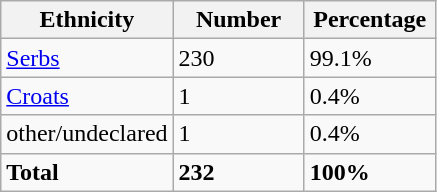<table class="wikitable">
<tr>
<th width="100px">Ethnicity</th>
<th width="80px">Number</th>
<th width="80px">Percentage</th>
</tr>
<tr>
<td><a href='#'>Serbs</a></td>
<td>230</td>
<td>99.1%</td>
</tr>
<tr>
<td><a href='#'>Croats</a></td>
<td>1</td>
<td>0.4%</td>
</tr>
<tr>
<td>other/undeclared</td>
<td>1</td>
<td>0.4%</td>
</tr>
<tr>
<td><strong>Total</strong></td>
<td><strong>232</strong></td>
<td><strong>100%</strong></td>
</tr>
</table>
